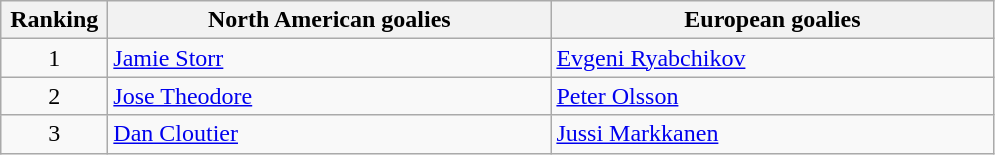<table class="wikitable">
<tr>
<th style="width:4em;">Ranking</th>
<th style="width:18em;">North American goalies</th>
<th style="width:18em;">European goalies</th>
</tr>
<tr>
<td style="text-align:center;">1</td>
<td> <a href='#'>Jamie Storr</a></td>
<td> <a href='#'>Evgeni Ryabchikov</a></td>
</tr>
<tr>
<td style="text-align:center;">2</td>
<td> <a href='#'>Jose Theodore</a></td>
<td> <a href='#'>Peter Olsson</a></td>
</tr>
<tr>
<td style="text-align:center;">3</td>
<td> <a href='#'>Dan Cloutier</a></td>
<td> <a href='#'>Jussi Markkanen</a></td>
</tr>
</table>
